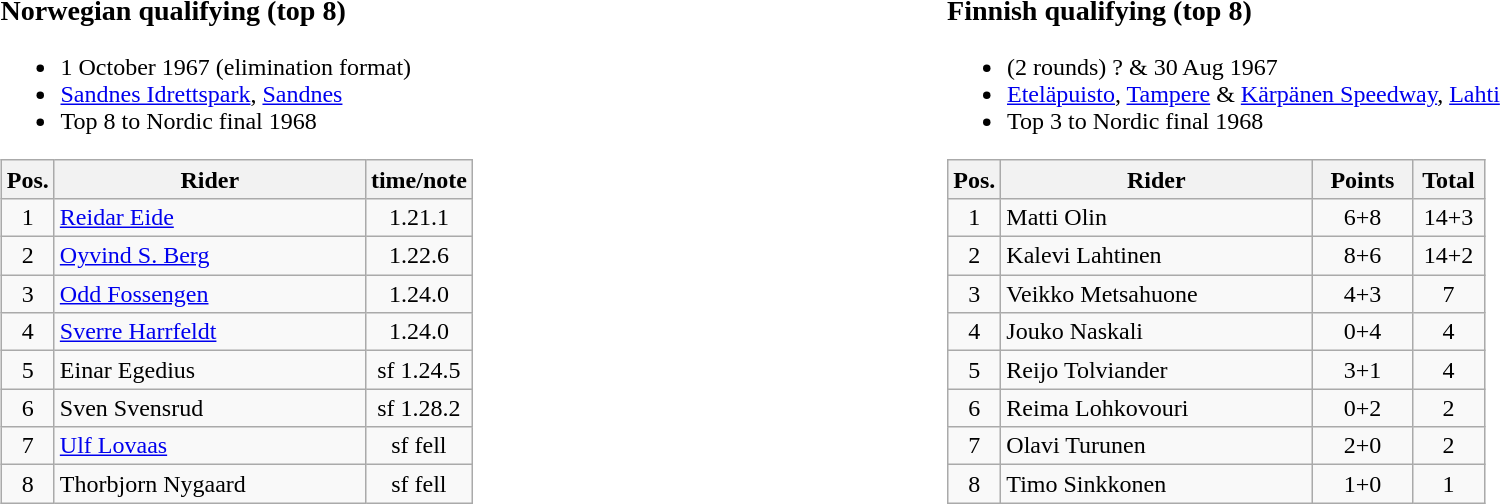<table width=100%>
<tr>
<td width=50% valign=top><br><h3>Norwegian qualifying (top 8)</h3><ul><li>1 October 1967 (elimination format)</li><li> <a href='#'>Sandnes Idrettspark</a>, <a href='#'>Sandnes</a></li><li>Top 8 to Nordic final 1968</li></ul><table class=wikitable>
<tr>
<th width=25px>Pos.</th>
<th width=200px>Rider</th>
<th width=40px>time/note</th>
</tr>
<tr align=center >
<td>1</td>
<td align=left><a href='#'>Reidar Eide</a></td>
<td>1.21.1</td>
</tr>
<tr align=center >
<td>2</td>
<td align=left><a href='#'>Oyvind S. Berg</a></td>
<td>1.22.6</td>
</tr>
<tr align=center >
<td>3</td>
<td align=left><a href='#'>Odd Fossengen</a></td>
<td>1.24.0</td>
</tr>
<tr align=center >
<td>4</td>
<td align=left><a href='#'>Sverre Harrfeldt</a></td>
<td>1.24.0</td>
</tr>
<tr align=center >
<td>5</td>
<td align=left>Einar Egedius</td>
<td>sf 1.24.5</td>
</tr>
<tr align=center >
<td>6</td>
<td align=left>Sven Svensrud</td>
<td>sf 1.28.2</td>
</tr>
<tr align=center >
<td>7</td>
<td align=left><a href='#'>Ulf Lovaas</a></td>
<td>sf fell</td>
</tr>
<tr align=center >
<td>8</td>
<td align=left>Thorbjorn Nygaard</td>
<td>sf fell</td>
</tr>
</table>
</td>
<td width=50% valign=top><br><h3>Finnish qualifying (top 8)</h3><ul><li>(2 rounds) ? & 30 Aug 1967</li><li> <a href='#'>Eteläpuisto</a>, <a href='#'>Tampere</a> & <a href='#'>Kärpänen Speedway</a>, <a href='#'>Lahti</a></li><li>Top 3 to Nordic final 1968</li></ul><table class="wikitable" style="text-align:center;">
<tr>
<th width=25px>Pos.</th>
<th width=200px>Rider</th>
<th width=60px>Points</th>
<th width=40px>Total</th>
</tr>
<tr>
<td>1</td>
<td align=left>Matti Olin</td>
<td>6+8</td>
<td>14+3</td>
</tr>
<tr>
<td>2</td>
<td align=left>Kalevi Lahtinen</td>
<td>8+6</td>
<td>14+2</td>
</tr>
<tr>
<td>3</td>
<td align=left>Veikko Metsahuone</td>
<td>4+3</td>
<td>7</td>
</tr>
<tr>
<td>4</td>
<td align=left>Jouko Naskali</td>
<td>0+4</td>
<td>4</td>
</tr>
<tr>
<td>5</td>
<td align=left>Reijo Tolviander</td>
<td>3+1</td>
<td>4</td>
</tr>
<tr>
<td>6</td>
<td align=left>Reima Lohkovouri</td>
<td>0+2</td>
<td>2</td>
</tr>
<tr>
<td>7</td>
<td align=left>Olavi Turunen</td>
<td>2+0</td>
<td>2</td>
</tr>
<tr>
<td>8</td>
<td align=left>Timo Sinkkonen</td>
<td>1+0</td>
<td>1</td>
</tr>
</table>
</td>
</tr>
</table>
